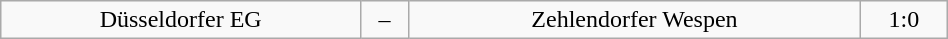<table class="wikitable" width="50%">
<tr align="center">
<td>Düsseldorfer EG</td>
<td>–</td>
<td>Zehlendorfer Wespen</td>
<td>1:0</td>
</tr>
</table>
